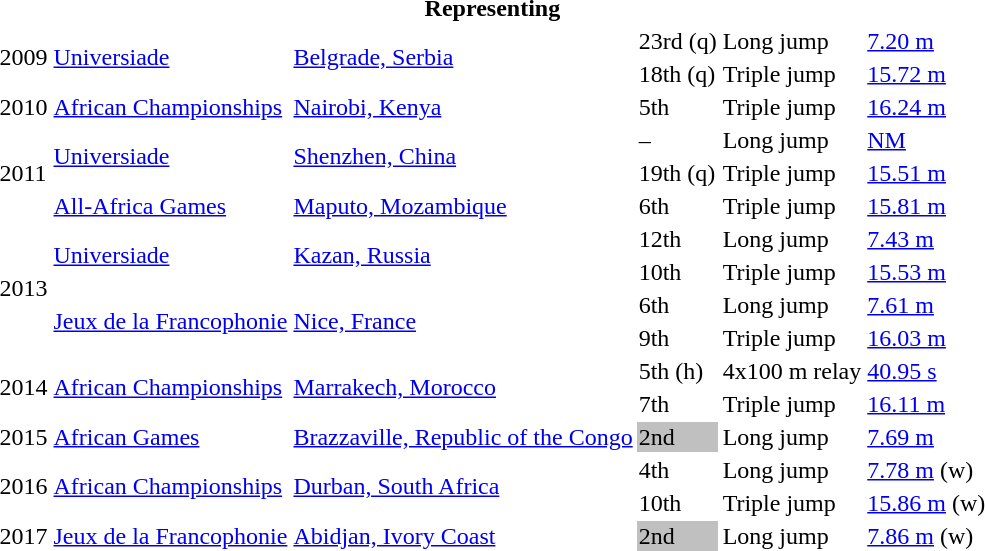<table>
<tr>
<th colspan="6">Representing </th>
</tr>
<tr>
<td rowspan=2>2009</td>
<td rowspan=2><a href='#'>Universiade</a></td>
<td rowspan=2><a href='#'>Belgrade, Serbia</a></td>
<td>23rd (q)</td>
<td>Long jump</td>
<td><a href='#'>7.20 m</a></td>
</tr>
<tr>
<td>18th (q)</td>
<td>Triple jump</td>
<td><a href='#'>15.72 m</a></td>
</tr>
<tr>
<td>2010</td>
<td><a href='#'>African Championships</a></td>
<td><a href='#'>Nairobi, Kenya</a></td>
<td>5th</td>
<td>Triple jump</td>
<td><a href='#'>16.24 m</a></td>
</tr>
<tr>
<td rowspan=3>2011</td>
<td rowspan=2><a href='#'>Universiade</a></td>
<td rowspan=2><a href='#'>Shenzhen, China</a></td>
<td>–</td>
<td>Long jump</td>
<td><a href='#'>NM</a></td>
</tr>
<tr>
<td>19th (q)</td>
<td>Triple jump</td>
<td><a href='#'>15.51 m</a></td>
</tr>
<tr>
<td><a href='#'>All-Africa Games</a></td>
<td><a href='#'>Maputo, Mozambique</a></td>
<td>6th</td>
<td>Triple jump</td>
<td><a href='#'>15.81 m</a></td>
</tr>
<tr>
<td rowspan=4>2013</td>
<td rowspan=2><a href='#'>Universiade</a></td>
<td rowspan=2><a href='#'>Kazan, Russia</a></td>
<td>12th</td>
<td>Long jump</td>
<td><a href='#'>7.43 m</a></td>
</tr>
<tr>
<td>10th</td>
<td>Triple jump</td>
<td><a href='#'>15.53 m</a></td>
</tr>
<tr>
<td rowspan=2><a href='#'>Jeux de la Francophonie</a></td>
<td rowspan=2><a href='#'>Nice, France</a></td>
<td>6th</td>
<td>Long jump</td>
<td><a href='#'>7.61 m</a></td>
</tr>
<tr>
<td>9th</td>
<td>Triple jump</td>
<td><a href='#'>16.03 m</a></td>
</tr>
<tr>
<td rowspan=2>2014</td>
<td rowspan=2><a href='#'>African Championships</a></td>
<td rowspan=2><a href='#'>Marrakech, Morocco</a></td>
<td>5th (h)</td>
<td>4x100 m relay</td>
<td><a href='#'>40.95 s</a></td>
</tr>
<tr>
<td>7th</td>
<td>Triple jump</td>
<td><a href='#'>16.11 m</a></td>
</tr>
<tr>
<td>2015</td>
<td><a href='#'>African Games</a></td>
<td><a href='#'>Brazzaville, Republic of the Congo</a></td>
<td bgcolor=silver>2nd</td>
<td>Long jump</td>
<td><a href='#'>7.69 m</a></td>
</tr>
<tr>
<td rowspan=2>2016</td>
<td rowspan=2><a href='#'>African Championships</a></td>
<td rowspan=2><a href='#'>Durban, South Africa</a></td>
<td>4th</td>
<td>Long jump</td>
<td><a href='#'>7.78 m</a> (w)</td>
</tr>
<tr>
<td>10th</td>
<td>Triple jump</td>
<td><a href='#'>15.86 m</a> (w)</td>
</tr>
<tr>
<td>2017</td>
<td><a href='#'>Jeux de la Francophonie</a></td>
<td><a href='#'>Abidjan, Ivory Coast</a></td>
<td bgcolor=silver>2nd</td>
<td>Long jump</td>
<td><a href='#'>7.86 m</a> (w)</td>
</tr>
</table>
